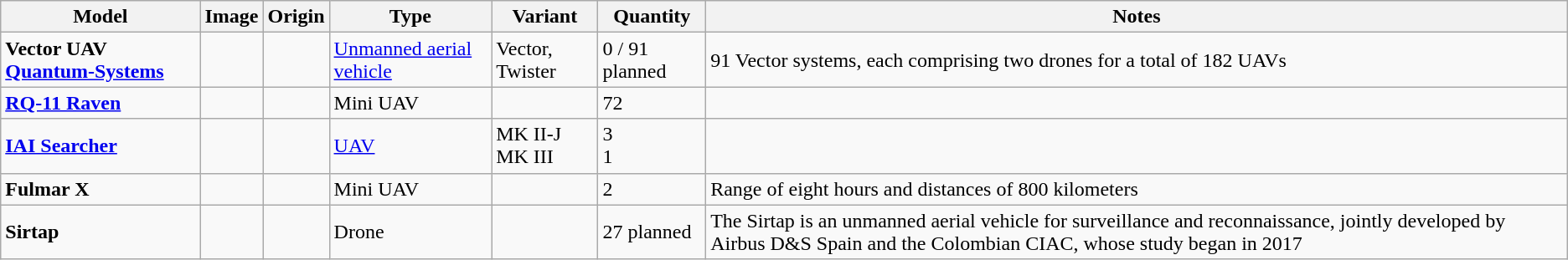<table class="wikitable">
<tr>
<th>Model</th>
<th>Image</th>
<th>Origin</th>
<th>Type</th>
<th>Variant</th>
<th>Quantity</th>
<th>Notes</th>
</tr>
<tr>
<td><strong>Vector UAV <a href='#'>Quantum-Systems</a></strong></td>
<td></td>
<td></td>
<td><a href='#'>Unmanned aerial vehicle</a></td>
<td>Vector, Twister</td>
<td>0 / 91 planned</td>
<td>91 Vector systems, each comprising two drones for a total of 182 UAVs</td>
</tr>
<tr>
<td><strong><a href='#'>RQ-11 Raven</a></strong></td>
<td></td>
<td></td>
<td>Mini UAV</td>
<td></td>
<td>72</td>
<td></td>
</tr>
<tr>
<td><strong><a href='#'>IAI Searcher</a></strong></td>
<td></td>
<td></td>
<td><a href='#'>UAV</a></td>
<td>MK II-J<br>MK III</td>
<td>3<br>1</td>
<td></td>
</tr>
<tr>
<td><strong>Fulmar X</strong></td>
<td></td>
<td></td>
<td>Mini UAV</td>
<td></td>
<td>2</td>
<td>Range of eight hours and distances of 800 kilometers</td>
</tr>
<tr>
<td><strong>Sirtap</strong></td>
<td></td>
<td> </td>
<td>Drone</td>
<td></td>
<td>27 planned</td>
<td>The Sirtap is an unmanned aerial vehicle for surveillance and reconnaissance, jointly developed by Airbus D&S Spain and the Colombian CIAC, whose study began in 2017</td>
</tr>
</table>
